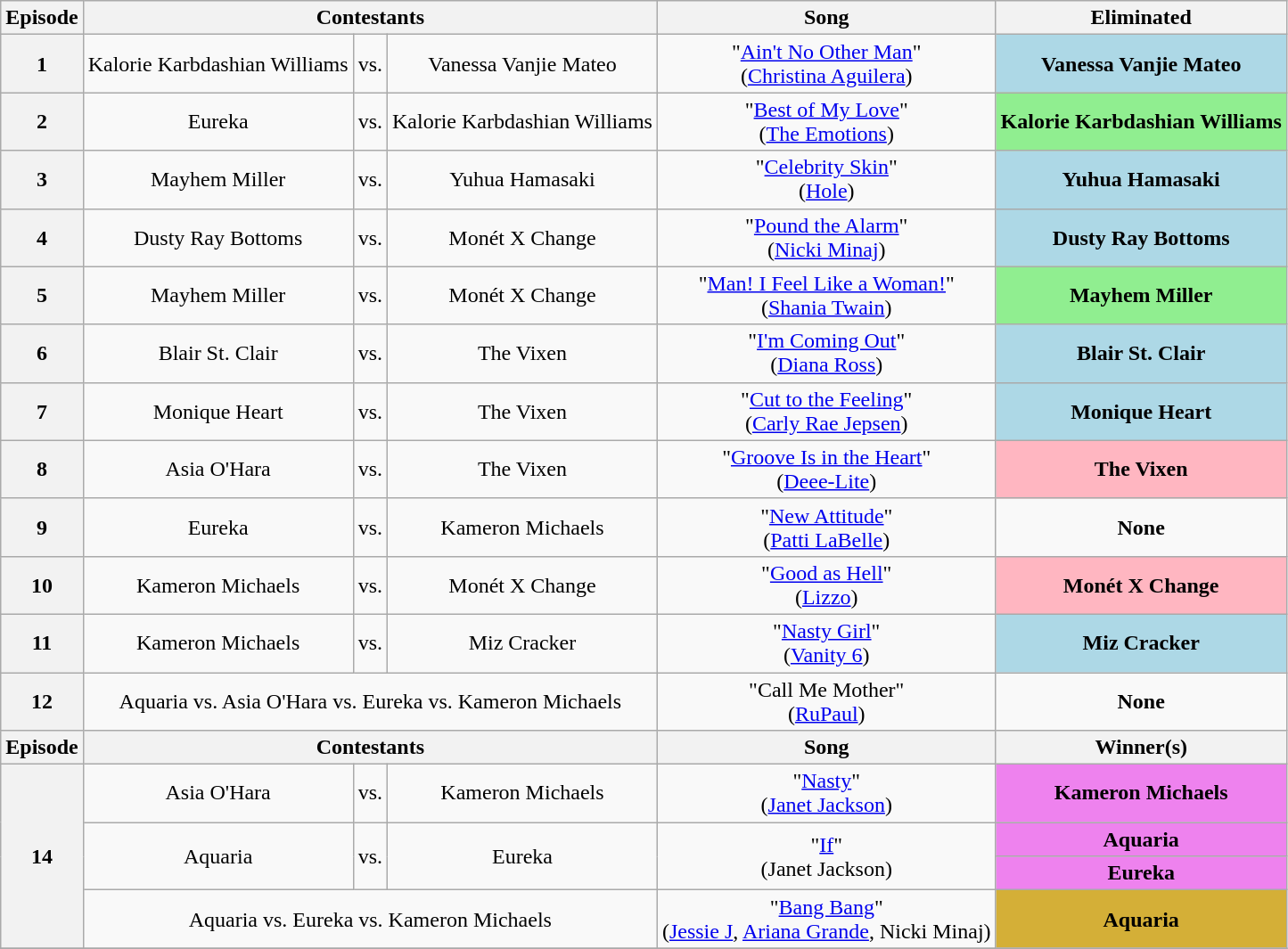<table class="wikitable" style="text-align:center">
<tr>
<th scope="col">Episode</th>
<th scope="col" colspan="3">Contestants</th>
<th scope="col">Song</th>
<th scope="col">Eliminated</th>
</tr>
<tr>
<th scope="row">1</th>
<td nowrap>Kalorie Karbdashian Williams</td>
<td>vs.</td>
<td>Vanessa Vanjie Mateo</td>
<td>"<a href='#'>Ain't No Other Man</a>"<br>(<a href='#'>Christina Aguilera</a>)</td>
<td bgcolor="lightblue"><strong>Vanessa Vanjie Mateo</strong></td>
</tr>
<tr>
<th scope="row">2</th>
<td>Eureka</td>
<td>vs.</td>
<td nowrap>Kalorie Karbdashian Williams</td>
<td>"<a href='#'>Best of My Love</a>"<br>(<a href='#'>The Emotions</a>)</td>
<td bgcolor="lightgreen" nowrap><strong>Kalorie Karbdashian Williams</strong></td>
</tr>
<tr>
<th scope="row">3</th>
<td>Mayhem Miller</td>
<td>vs.</td>
<td>Yuhua Hamasaki</td>
<td>"<a href='#'>Celebrity Skin</a>"<br>(<a href='#'>Hole</a>)</td>
<td bgcolor="lightblue"><strong>Yuhua Hamasaki</strong></td>
</tr>
<tr>
<th scope="row">4</th>
<td>Dusty Ray Bottoms</td>
<td>vs.</td>
<td>Monét X Change</td>
<td>"<a href='#'>Pound the Alarm</a>"<br>(<a href='#'>Nicki Minaj</a>)</td>
<td bgcolor="lightblue"><strong>Dusty Ray Bottoms</strong></td>
</tr>
<tr>
<th scope="row">5</th>
<td>Mayhem Miller</td>
<td>vs.</td>
<td>Monét X Change</td>
<td>"<a href='#'>Man! I Feel Like a Woman!</a>"<br>(<a href='#'>Shania Twain</a>)</td>
<td bgcolor="lightgreen"><strong>Mayhem Miller</strong></td>
</tr>
<tr>
<th scope="row">6</th>
<td>Blair St. Clair</td>
<td>vs.</td>
<td>The Vixen</td>
<td>"<a href='#'>I'm Coming Out</a>"<br>(<a href='#'>Diana Ross</a>)</td>
<td bgcolor="lightblue"><strong>Blair St. Clair</strong></td>
</tr>
<tr>
<th scope="row">7</th>
<td>Monique Heart</td>
<td>vs.</td>
<td>The Vixen</td>
<td>"<a href='#'>Cut to the Feeling</a>"<br>(<a href='#'>Carly Rae Jepsen</a>)</td>
<td bgcolor="lightblue"><strong>Monique Heart</strong></td>
</tr>
<tr>
<th scope="row">8</th>
<td>Asia O'Hara</td>
<td>vs.</td>
<td>The Vixen</td>
<td>"<a href='#'>Groove Is in the Heart</a>"<br>(<a href='#'>Deee-Lite</a>)</td>
<td bgcolor="lightpink"><strong>The Vixen</strong></td>
</tr>
<tr>
<th scope="row">9</th>
<td>Eureka</td>
<td>vs.</td>
<td>Kameron Michaels</td>
<td>"<a href='#'>New Attitude</a>"<br>(<a href='#'>Patti LaBelle</a>)</td>
<td><strong>None</strong></td>
</tr>
<tr>
<th scope="row">10</th>
<td>Kameron Michaels</td>
<td>vs.</td>
<td>Monét X Change</td>
<td>"<a href='#'>Good as Hell</a>"<br>(<a href='#'>Lizzo</a>)</td>
<td bgcolor="lightpink"><strong>Monét X Change</strong></td>
</tr>
<tr>
<th scope="row">11</th>
<td>Kameron Michaels</td>
<td>vs.</td>
<td>Miz Cracker</td>
<td>"<a href='#'>Nasty Girl</a>"<br>(<a href='#'>Vanity 6</a>)</td>
<td bgcolor="lightblue"><strong>Miz Cracker</strong></td>
</tr>
<tr>
<th scope="row">12</th>
<td colspan="3">Aquaria vs. Asia O'Hara vs. Eureka vs. Kameron Michaels</td>
<td>"Call Me Mother"<br>(<a href='#'>RuPaul</a>)</td>
<td><strong>None</strong></td>
</tr>
<tr>
<th scope="col">Episode</th>
<th scope="col" colspan="3">Contestants</th>
<th scope="col">Song</th>
<th scope="col">Winner(s)</th>
</tr>
<tr>
<th scope="row" rowspan="4">14</th>
<td>Asia O'Hara</td>
<td>vs.</td>
<td>Kameron Michaels</td>
<td>"<a href='#'>Nasty</a>"<br>(<a href='#'>Janet Jackson</a>)</td>
<td bgcolor="violet"><strong>Kameron Michaels</strong></td>
</tr>
<tr>
<td rowspan="2">Aquaria</td>
<td rowspan="2">vs.</td>
<td rowspan="2">Eureka</td>
<td rowspan="2">"<a href='#'>If</a>"<br>(Janet Jackson)</td>
<td bgcolor="violet"><strong>Aquaria</strong></td>
</tr>
<tr>
<td bgcolor="violet"><strong>Eureka</strong></td>
</tr>
<tr>
<td colspan="3">Aquaria vs. Eureka vs. Kameron Michaels</td>
<td nowrap>"<a href='#'>Bang Bang</a>"<br>(<a href='#'>Jessie J</a>, <a href='#'>Ariana Grande</a>, Nicki Minaj)</td>
<td bgcolor="#D4AF37"><strong>Aquaria</strong></td>
</tr>
<tr>
</tr>
</table>
